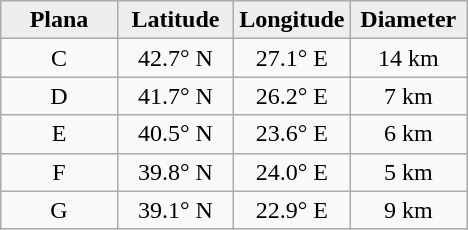<table class="wikitable">
<tr>
<th width="25%" style="background:#eeeeee;">Plana</th>
<th width="25%" style="background:#eeeeee;">Latitude</th>
<th width="25%" style="background:#eeeeee;">Longitude</th>
<th width="25%" style="background:#eeeeee;">Diameter</th>
</tr>
<tr>
<td align="center">C</td>
<td align="center">42.7° N</td>
<td align="center">27.1° E</td>
<td align="center">14 km</td>
</tr>
<tr>
<td align="center">D</td>
<td align="center">41.7° N</td>
<td align="center">26.2° E</td>
<td align="center">7 km</td>
</tr>
<tr>
<td align="center">E</td>
<td align="center">40.5° N</td>
<td align="center">23.6° E</td>
<td align="center">6 km</td>
</tr>
<tr>
<td align="center">F</td>
<td align="center">39.8° N</td>
<td align="center">24.0° E</td>
<td align="center">5 km</td>
</tr>
<tr>
<td align="center">G</td>
<td align="center">39.1° N</td>
<td align="center">22.9° E</td>
<td align="center">9 km</td>
</tr>
</table>
